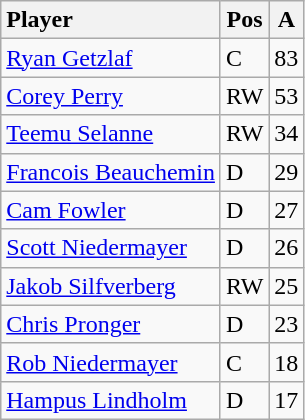<table class="wikitable">
<tr>
<th style="text-align:left;">Player</th>
<th>Pos</th>
<th>A</th>
</tr>
<tr>
<td style="text-align:left;"><a href='#'>Ryan Getzlaf</a></td>
<td>C</td>
<td>83</td>
</tr>
<tr>
<td style="text-align:left;"><a href='#'>Corey Perry</a></td>
<td>RW</td>
<td>53</td>
</tr>
<tr>
<td style="text-align:left;"><a href='#'>Teemu Selanne</a></td>
<td>RW</td>
<td>34</td>
</tr>
<tr>
<td style="text-align:left;"><a href='#'>Francois Beauchemin</a></td>
<td>D</td>
<td>29</td>
</tr>
<tr>
<td style="text-align:left;"><a href='#'>Cam Fowler</a></td>
<td>D</td>
<td>27</td>
</tr>
<tr>
<td style="text-align:left;"><a href='#'>Scott Niedermayer</a></td>
<td>D</td>
<td>26</td>
</tr>
<tr>
<td style="text-align:left;"><a href='#'>Jakob Silfverberg</a></td>
<td>RW</td>
<td>25</td>
</tr>
<tr>
<td style="text-align:left;"><a href='#'>Chris Pronger</a></td>
<td>D</td>
<td>23</td>
</tr>
<tr>
<td style="text-align:left;"><a href='#'>Rob Niedermayer</a></td>
<td>C</td>
<td>18</td>
</tr>
<tr>
<td style="text-align:left;"><a href='#'>Hampus Lindholm</a></td>
<td>D</td>
<td>17</td>
</tr>
</table>
